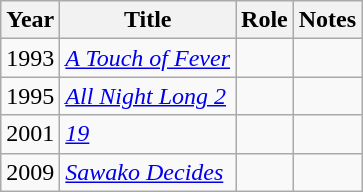<table class="wikitable sortable">
<tr>
<th>Year</th>
<th>Title</th>
<th>Role</th>
<th class="unsortable">Notes</th>
</tr>
<tr>
<td>1993</td>
<td><em><a href='#'>A Touch of Fever</a></em></td>
<td></td>
<td></td>
</tr>
<tr>
<td>1995</td>
<td><em><a href='#'>All Night Long 2</a></em></td>
<td></td>
<td></td>
</tr>
<tr>
<td>2001</td>
<td><em><a href='#'>19</a></em></td>
<td></td>
<td></td>
</tr>
<tr>
<td>2009</td>
<td><em><a href='#'>Sawako Decides</a></em></td>
<td></td>
<td></td>
</tr>
</table>
